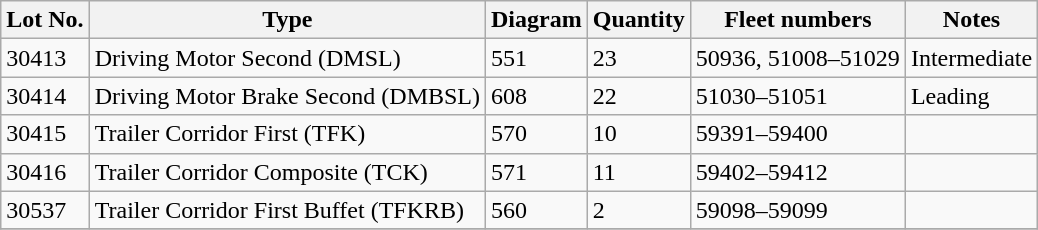<table class="wikitable">
<tr>
<th>Lot No.</th>
<th>Type</th>
<th>Diagram</th>
<th>Quantity</th>
<th>Fleet numbers</th>
<th>Notes</th>
</tr>
<tr>
<td>30413</td>
<td>Driving Motor Second (DMSL)</td>
<td>551</td>
<td>23</td>
<td>50936, 51008–51029</td>
<td>Intermediate</td>
</tr>
<tr>
<td>30414</td>
<td>Driving Motor Brake Second (DMBSL)</td>
<td>608</td>
<td>22</td>
<td>51030–51051</td>
<td>Leading</td>
</tr>
<tr>
<td>30415</td>
<td>Trailer Corridor First (TFK)</td>
<td>570</td>
<td>10</td>
<td>59391–59400</td>
<td></td>
</tr>
<tr>
<td>30416</td>
<td>Trailer Corridor Composite (TCK)</td>
<td>571</td>
<td>11</td>
<td>59402–59412</td>
<td></td>
</tr>
<tr>
<td>30537</td>
<td>Trailer Corridor First Buffet (TFKRB)</td>
<td>560</td>
<td>2</td>
<td>59098–59099</td>
<td></td>
</tr>
<tr>
</tr>
</table>
